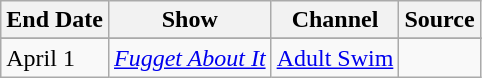<table class="wikitable sortable">
<tr>
<th>End Date</th>
<th>Show</th>
<th>Channel</th>
<th>Source</th>
</tr>
<tr>
</tr>
<tr>
<td>April 1</td>
<td><em><a href='#'>Fugget About It</a></em></td>
<td><a href='#'>Adult Swim</a></td>
<td></td>
</tr>
</table>
